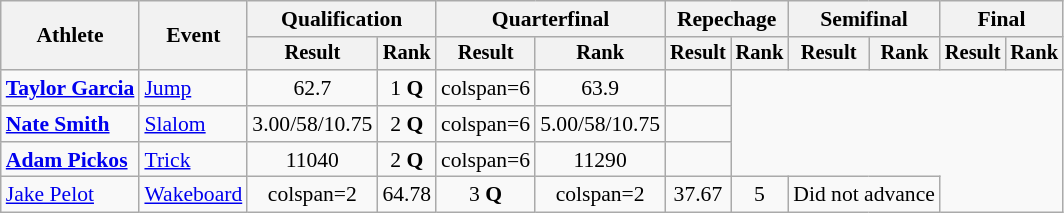<table class=wikitable style=font-size:90%;text-align:center>
<tr>
<th rowspan=2>Athlete</th>
<th rowspan=2>Event</th>
<th colspan=2>Qualification</th>
<th colspan=2>Quarterfinal</th>
<th colspan=2>Repechage</th>
<th colspan=2>Semifinal</th>
<th colspan=2>Final</th>
</tr>
<tr style=font-size:95%>
<th>Result</th>
<th>Rank</th>
<th>Result</th>
<th>Rank</th>
<th>Result</th>
<th>Rank</th>
<th>Result</th>
<th>Rank</th>
<th>Result</th>
<th>Rank</th>
</tr>
<tr>
<td align=left><strong><a href='#'>Taylor Garcia</a></strong></td>
<td align=left><a href='#'>Jump</a></td>
<td>62.7</td>
<td>1 <strong>Q</strong></td>
<td>colspan=6 </td>
<td>63.9</td>
<td></td>
</tr>
<tr>
<td align=left><strong><a href='#'>Nate Smith</a></strong></td>
<td align=left><a href='#'>Slalom</a></td>
<td>3.00/58/10.75</td>
<td>2 <strong>Q</strong></td>
<td>colspan=6 </td>
<td>5.00/58/10.75</td>
<td></td>
</tr>
<tr>
<td align=left><strong><a href='#'>Adam Pickos</a></strong></td>
<td align=left><a href='#'>Trick</a></td>
<td>11040</td>
<td>2 <strong>Q</strong></td>
<td>colspan=6 </td>
<td>11290</td>
<td></td>
</tr>
<tr>
<td align=left><a href='#'>Jake Pelot</a></td>
<td align=left><a href='#'>Wakeboard</a></td>
<td>colspan=2 </td>
<td>64.78</td>
<td>3 <strong>Q</strong></td>
<td>colspan=2 </td>
<td>37.67</td>
<td>5</td>
<td colspan=2>Did not advance</td>
</tr>
</table>
